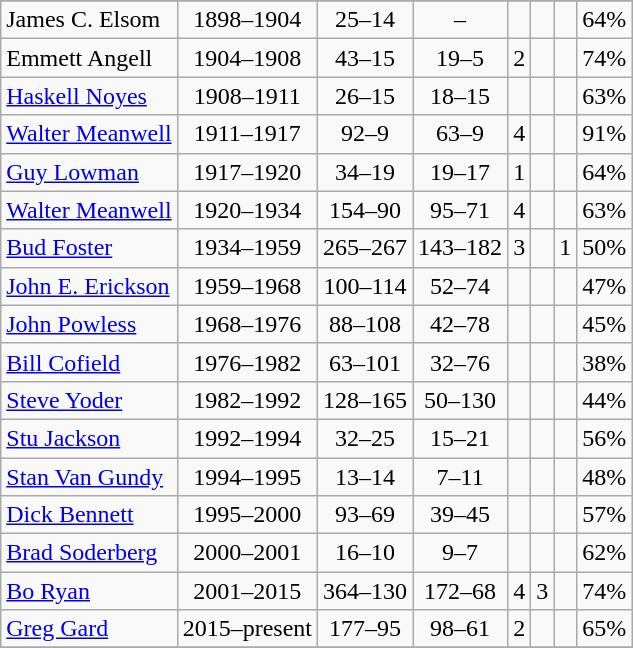<table class="wikitable" style="text-align:center">
<tr>
</tr>
<tr>
<td align=left>James C. Elsom</td>
<td>1898–1904</td>
<td>25–14</td>
<td>–</td>
<td></td>
<td></td>
<td></td>
<td>64%</td>
</tr>
<tr>
<td align=left>Emmett Angell</td>
<td>1904–1908</td>
<td>43–15</td>
<td>19–5</td>
<td>2</td>
<td></td>
<td></td>
<td>74%</td>
</tr>
<tr>
<td align=left><a href='#'>Haskell Noyes</a></td>
<td>1908–1911</td>
<td>26–15</td>
<td>18–15</td>
<td></td>
<td></td>
<td></td>
<td>63%</td>
</tr>
<tr>
<td align=left><a href='#'>Walter Meanwell</a></td>
<td>1911–1917</td>
<td>92–9</td>
<td>63–9</td>
<td>4</td>
<td></td>
<td></td>
<td>91%</td>
</tr>
<tr>
<td align=left><a href='#'>Guy Lowman</a></td>
<td>1917–1920</td>
<td>34–19</td>
<td>19–17</td>
<td>1</td>
<td></td>
<td></td>
<td>64%</td>
</tr>
<tr>
<td align=left><a href='#'>Walter Meanwell</a></td>
<td>1920–1934</td>
<td>154–90</td>
<td>95–71</td>
<td>4</td>
<td></td>
<td></td>
<td>63%</td>
</tr>
<tr>
<td align=left><a href='#'>Bud Foster</a></td>
<td>1934–1959</td>
<td>265–267</td>
<td>143–182</td>
<td>3</td>
<td></td>
<td>1</td>
<td>50%</td>
</tr>
<tr>
<td align=left><a href='#'>John E. Erickson</a></td>
<td>1959–1968</td>
<td>100–114</td>
<td>52–74</td>
<td></td>
<td></td>
<td></td>
<td>47%</td>
</tr>
<tr>
<td align=left><a href='#'>John Powless</a></td>
<td>1968–1976</td>
<td>88–108</td>
<td>42–78</td>
<td></td>
<td></td>
<td></td>
<td>45%</td>
</tr>
<tr>
<td align=left><a href='#'>Bill Cofield</a></td>
<td>1976–1982</td>
<td>63–101</td>
<td>32–76</td>
<td></td>
<td></td>
<td></td>
<td>38%</td>
</tr>
<tr>
<td align=left><a href='#'>Steve Yoder</a></td>
<td>1982–1992</td>
<td>128–165</td>
<td>50–130</td>
<td></td>
<td></td>
<td></td>
<td>44%</td>
</tr>
<tr>
<td align=left><a href='#'>Stu Jackson</a></td>
<td>1992–1994</td>
<td>32–25</td>
<td>15–21</td>
<td></td>
<td></td>
<td></td>
<td>56%</td>
</tr>
<tr>
<td align=left><a href='#'>Stan Van Gundy</a></td>
<td>1994–1995</td>
<td>13–14</td>
<td>7–11</td>
<td></td>
<td></td>
<td></td>
<td>48%</td>
</tr>
<tr>
<td align=left><a href='#'>Dick Bennett</a></td>
<td>1995–2000</td>
<td>93–69</td>
<td>39–45</td>
<td></td>
<td></td>
<td></td>
<td>57%</td>
</tr>
<tr>
<td align=left><a href='#'>Brad Soderberg</a></td>
<td>2000–2001</td>
<td>16–10</td>
<td>9–7</td>
<td></td>
<td></td>
<td></td>
<td>62%</td>
</tr>
<tr>
<td align=left><a href='#'>Bo Ryan</a></td>
<td>2001–2015</td>
<td>364–130</td>
<td>172–68</td>
<td>4</td>
<td>3</td>
<td></td>
<td>74%</td>
</tr>
<tr>
<td align=left><a href='#'>Greg Gard</a></td>
<td>2015–present</td>
<td>177–95</td>
<td>98–61</td>
<td>2</td>
<td></td>
<td></td>
<td>65%</td>
</tr>
<tr>
</tr>
</table>
